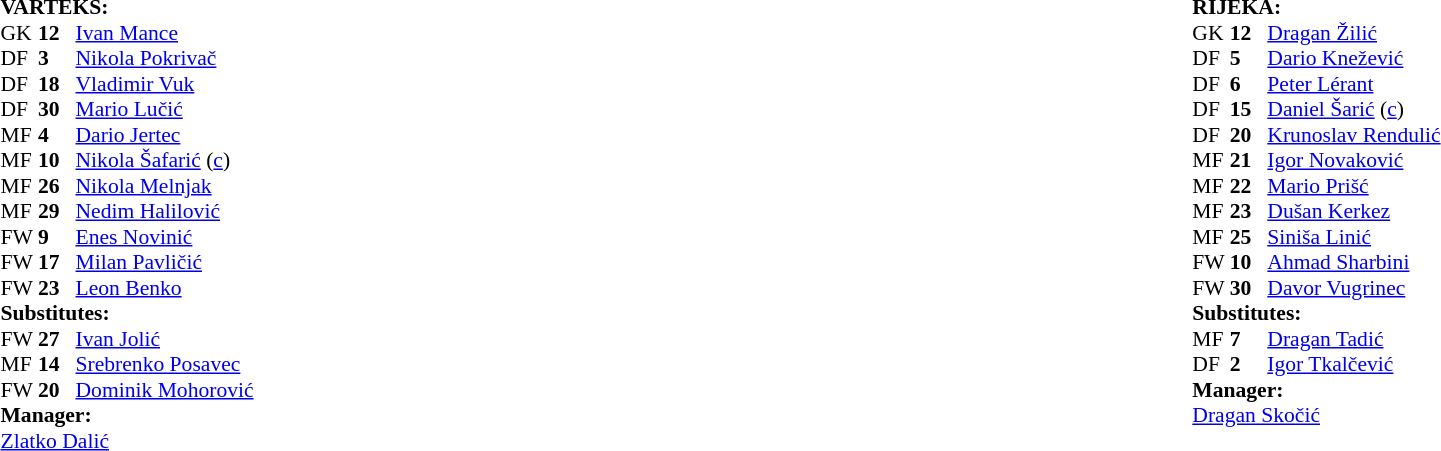<table width="100%">
<tr>
<td valign="top" width="40%"><br><table style="font-size: 90%" cellspacing="0" cellpadding="0">
<tr>
<td colspan="4"><strong>VARTEKS:</strong></td>
</tr>
<tr>
<th width="25"></th>
<th width="25"></th>
<th width="145"></th>
<th width="35"></th>
</tr>
<tr>
<td>GK</td>
<td><strong>12</strong></td>
<td> <a href='#'>Ivan Mance</a></td>
</tr>
<tr>
<td>DF</td>
<td><strong>3</strong></td>
<td> <a href='#'>Nikola Pokrivač</a></td>
</tr>
<tr>
<td>DF</td>
<td><strong>18</strong></td>
<td> <a href='#'>Vladimir Vuk</a></td>
<td></td>
<td></td>
</tr>
<tr>
<td>DF</td>
<td><strong>30</strong></td>
<td> <a href='#'>Mario Lučić</a></td>
<td></td>
<td></td>
</tr>
<tr>
<td>MF</td>
<td><strong>4</strong></td>
<td> <a href='#'>Dario Jertec</a></td>
<td></td>
</tr>
<tr>
<td>MF</td>
<td><strong>10</strong></td>
<td> <a href='#'>Nikola Šafarić</a> (<a href='#'>c</a>)</td>
</tr>
<tr>
<td>MF</td>
<td><strong>26</strong></td>
<td> <a href='#'>Nikola Melnjak</a></td>
<td></td>
<td></td>
</tr>
<tr>
<td>MF</td>
<td><strong>29</strong></td>
<td> <a href='#'>Nedim Halilović</a></td>
</tr>
<tr>
<td>FW</td>
<td><strong>9</strong></td>
<td> <a href='#'>Enes Novinić</a></td>
<td></td>
</tr>
<tr>
<td>FW</td>
<td><strong>17</strong></td>
<td> <a href='#'>Milan Pavličić</a></td>
</tr>
<tr>
<td>FW</td>
<td><strong>23</strong></td>
<td> <a href='#'>Leon Benko</a></td>
</tr>
<tr>
<td colspan=3><strong>Substitutes:</strong></td>
</tr>
<tr>
<td>FW</td>
<td><strong>27</strong></td>
<td> <a href='#'>Ivan Jolić</a></td>
<td></td>
<td></td>
</tr>
<tr>
<td>MF</td>
<td><strong>14</strong></td>
<td> <a href='#'>Srebrenko Posavec</a></td>
<td></td>
<td></td>
</tr>
<tr>
<td>FW</td>
<td><strong>20</strong></td>
<td> <a href='#'>Dominik Mohorović</a></td>
<td></td>
<td></td>
</tr>
<tr>
<td colspan=3><strong>Manager:</strong></td>
</tr>
<tr>
<td colspan="3"> <a href='#'>Zlatko Dalić</a></td>
</tr>
</table>
</td>
<td valign="top" width="50%"><br><table style="font-size: 90%" cellspacing="0" cellpadding="0" align="center">
<tr>
<td colspan="4"><strong>RIJEKA:</strong></td>
</tr>
<tr>
<th width="25"></th>
<th width="25"></th>
<th width="145"></th>
<th width="35"></th>
</tr>
<tr>
<td>GK</td>
<td><strong>12</strong></td>
<td> <a href='#'>Dragan Žilić</a></td>
</tr>
<tr>
<td>DF</td>
<td><strong>5</strong></td>
<td> <a href='#'>Dario Knežević</a></td>
</tr>
<tr>
<td>DF</td>
<td><strong>6</strong></td>
<td> <a href='#'>Peter Lérant</a></td>
</tr>
<tr>
<td>DF</td>
<td><strong>15</strong></td>
<td> <a href='#'>Daniel Šarić</a> (<a href='#'>c</a>)</td>
</tr>
<tr>
<td>DF</td>
<td><strong>20</strong></td>
<td> <a href='#'>Krunoslav Rendulić</a></td>
</tr>
<tr>
<td>MF</td>
<td><strong>21</strong></td>
<td> <a href='#'>Igor Novaković</a></td>
</tr>
<tr>
<td>MF</td>
<td><strong>22</strong></td>
<td> <a href='#'>Mario Prišć</a></td>
</tr>
<tr>
<td>MF</td>
<td><strong>23</strong></td>
<td> <a href='#'>Dušan Kerkez</a></td>
<td></td>
<td></td>
</tr>
<tr>
<td>MF</td>
<td><strong>25</strong></td>
<td> <a href='#'>Siniša Linić</a></td>
<td></td>
</tr>
<tr>
<td>FW</td>
<td><strong>10</strong></td>
<td> <a href='#'>Ahmad Sharbini</a></td>
<td></td>
<td></td>
</tr>
<tr>
<td>FW</td>
<td><strong>30</strong></td>
<td> <a href='#'>Davor Vugrinec</a></td>
</tr>
<tr>
<td colspan=3><strong>Substitutes:</strong></td>
</tr>
<tr>
<td>MF</td>
<td><strong>7</strong></td>
<td> <a href='#'>Dragan Tadić</a></td>
<td></td>
<td></td>
</tr>
<tr>
<td>DF</td>
<td><strong>2</strong></td>
<td> <a href='#'>Igor Tkalčević</a></td>
<td></td>
<td></td>
</tr>
<tr>
<td colspan=3><strong>Manager:</strong></td>
</tr>
<tr>
<td colspan="3"> <a href='#'>Dragan Skočić</a></td>
</tr>
</table>
</td>
</tr>
</table>
